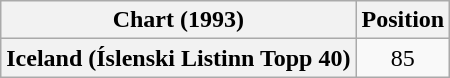<table class="wikitable sortable plainrowheaders" style="text-align:center; display:inline-table;">
<tr>
<th scope="col">Chart (1993)</th>
<th scope="col">Position</th>
</tr>
<tr>
<th scope="row">Iceland (Íslenski Listinn Topp 40)</th>
<td>85</td>
</tr>
</table>
